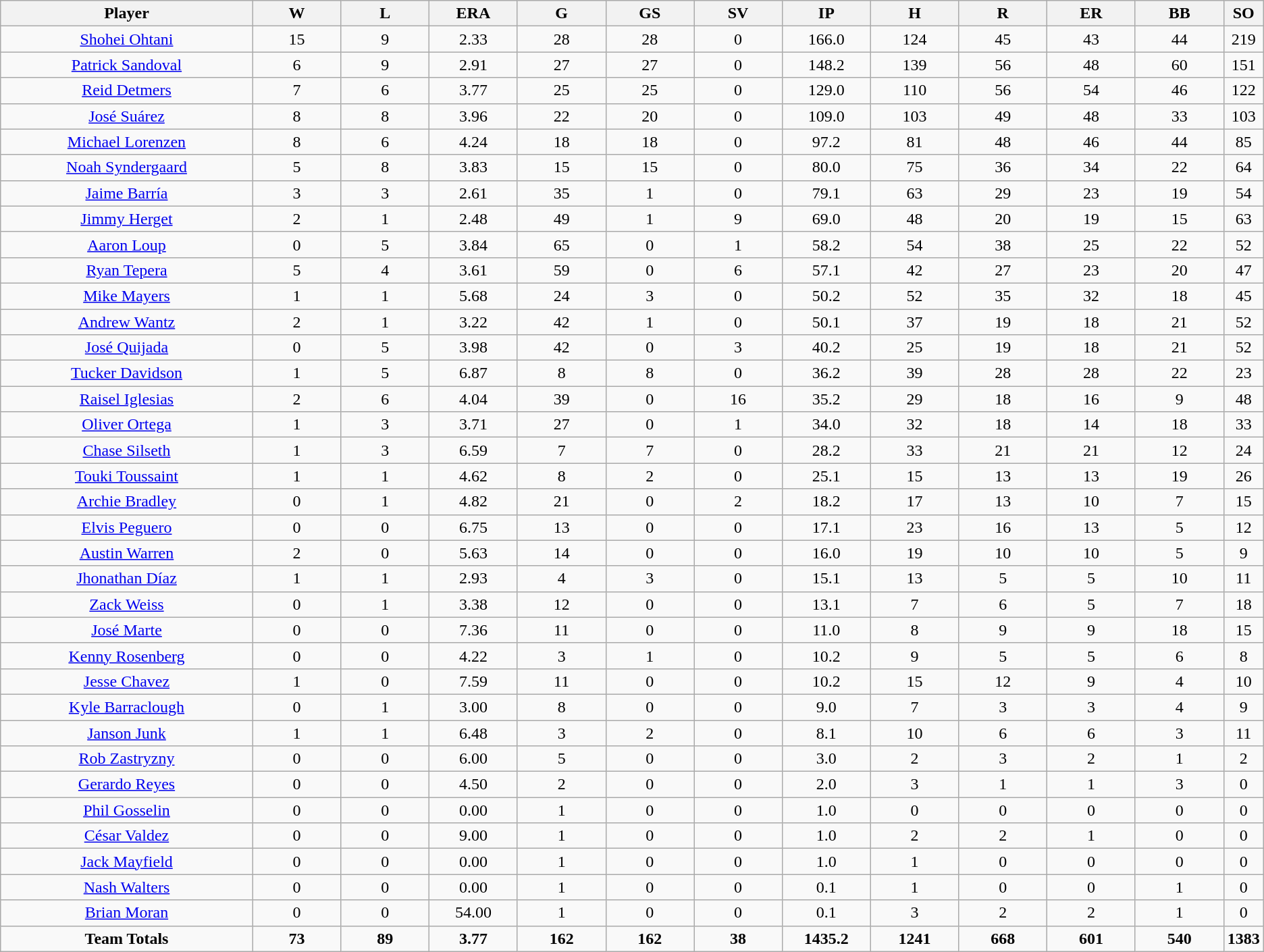<table class=wikitable style="text-align:center">
<tr>
<th bgcolor=#DDDDFF; width="20%">Player</th>
<th bgcolor=#DDDDFF; width="7%">W</th>
<th bgcolor=#DDDDFF; width="7%">L</th>
<th bgcolor=#DDDDFF; width="7%">ERA</th>
<th bgcolor=#DDDDFF; width="7%">G</th>
<th bgcolor=#DDDDFF; width="7%">GS</th>
<th bgcolor=#DDDDFF; width="7%">SV</th>
<th bgcolor=#DDDDFF; width="7%">IP</th>
<th bgcolor=#DDDDFF; width="7%">H</th>
<th bgcolor=#DDDDFF; width="7%">R</th>
<th bgcolor=#DDDDFF; width="7%">ER</th>
<th bgcolor=#DDDDFF; width="7%">BB</th>
<th bgcolor=#DDDDFF; width="7%">SO</th>
</tr>
<tr>
<td><a href='#'>Shohei Ohtani</a></td>
<td>15</td>
<td>9</td>
<td>2.33</td>
<td>28</td>
<td>28</td>
<td>0</td>
<td>166.0</td>
<td>124</td>
<td>45</td>
<td>43</td>
<td>44</td>
<td>219</td>
</tr>
<tr>
<td><a href='#'>Patrick Sandoval</a></td>
<td>6</td>
<td>9</td>
<td>2.91</td>
<td>27</td>
<td>27</td>
<td>0</td>
<td>148.2</td>
<td>139</td>
<td>56</td>
<td>48</td>
<td>60</td>
<td>151</td>
</tr>
<tr>
<td><a href='#'>Reid Detmers</a></td>
<td>7</td>
<td>6</td>
<td>3.77</td>
<td>25</td>
<td>25</td>
<td>0</td>
<td>129.0</td>
<td>110</td>
<td>56</td>
<td>54</td>
<td>46</td>
<td>122</td>
</tr>
<tr>
<td><a href='#'>José Suárez</a></td>
<td>8</td>
<td>8</td>
<td>3.96</td>
<td>22</td>
<td>20</td>
<td>0</td>
<td>109.0</td>
<td>103</td>
<td>49</td>
<td>48</td>
<td>33</td>
<td>103</td>
</tr>
<tr>
<td><a href='#'>Michael Lorenzen</a></td>
<td>8</td>
<td>6</td>
<td>4.24</td>
<td>18</td>
<td>18</td>
<td>0</td>
<td>97.2</td>
<td>81</td>
<td>48</td>
<td>46</td>
<td>44</td>
<td>85</td>
</tr>
<tr>
<td><a href='#'>Noah Syndergaard</a></td>
<td>5</td>
<td>8</td>
<td>3.83</td>
<td>15</td>
<td>15</td>
<td>0</td>
<td>80.0</td>
<td>75</td>
<td>36</td>
<td>34</td>
<td>22</td>
<td>64</td>
</tr>
<tr>
<td><a href='#'>Jaime Barría</a></td>
<td>3</td>
<td>3</td>
<td>2.61</td>
<td>35</td>
<td>1</td>
<td>0</td>
<td>79.1</td>
<td>63</td>
<td>29</td>
<td>23</td>
<td>19</td>
<td>54</td>
</tr>
<tr>
<td><a href='#'>Jimmy Herget</a></td>
<td>2</td>
<td>1</td>
<td>2.48</td>
<td>49</td>
<td>1</td>
<td>9</td>
<td>69.0</td>
<td>48</td>
<td>20</td>
<td>19</td>
<td>15</td>
<td>63</td>
</tr>
<tr>
<td><a href='#'>Aaron Loup</a></td>
<td>0</td>
<td>5</td>
<td>3.84</td>
<td>65</td>
<td>0</td>
<td>1</td>
<td>58.2</td>
<td>54</td>
<td>38</td>
<td>25</td>
<td>22</td>
<td>52</td>
</tr>
<tr>
<td><a href='#'>Ryan Tepera</a></td>
<td>5</td>
<td>4</td>
<td>3.61</td>
<td>59</td>
<td>0</td>
<td>6</td>
<td>57.1</td>
<td>42</td>
<td>27</td>
<td>23</td>
<td>20</td>
<td>47</td>
</tr>
<tr>
<td><a href='#'>Mike Mayers</a></td>
<td>1</td>
<td>1</td>
<td>5.68</td>
<td>24</td>
<td>3</td>
<td>0</td>
<td>50.2</td>
<td>52</td>
<td>35</td>
<td>32</td>
<td>18</td>
<td>45</td>
</tr>
<tr>
<td><a href='#'>Andrew Wantz</a></td>
<td>2</td>
<td>1</td>
<td>3.22</td>
<td>42</td>
<td>1</td>
<td>0</td>
<td>50.1</td>
<td>37</td>
<td>19</td>
<td>18</td>
<td>21</td>
<td>52</td>
</tr>
<tr>
<td><a href='#'>José Quijada</a></td>
<td>0</td>
<td>5</td>
<td>3.98</td>
<td>42</td>
<td>0</td>
<td>3</td>
<td>40.2</td>
<td>25</td>
<td>19</td>
<td>18</td>
<td>21</td>
<td>52</td>
</tr>
<tr>
<td><a href='#'>Tucker Davidson</a></td>
<td>1</td>
<td>5</td>
<td>6.87</td>
<td>8</td>
<td>8</td>
<td>0</td>
<td>36.2</td>
<td>39</td>
<td>28</td>
<td>28</td>
<td>22</td>
<td>23</td>
</tr>
<tr>
<td><a href='#'>Raisel Iglesias</a></td>
<td>2</td>
<td>6</td>
<td>4.04</td>
<td>39</td>
<td>0</td>
<td>16</td>
<td>35.2</td>
<td>29</td>
<td>18</td>
<td>16</td>
<td>9</td>
<td>48</td>
</tr>
<tr>
<td><a href='#'>Oliver Ortega</a></td>
<td>1</td>
<td>3</td>
<td>3.71</td>
<td>27</td>
<td>0</td>
<td>1</td>
<td>34.0</td>
<td>32</td>
<td>18</td>
<td>14</td>
<td>18</td>
<td>33</td>
</tr>
<tr>
<td><a href='#'>Chase Silseth</a></td>
<td>1</td>
<td>3</td>
<td>6.59</td>
<td>7</td>
<td>7</td>
<td>0</td>
<td>28.2</td>
<td>33</td>
<td>21</td>
<td>21</td>
<td>12</td>
<td>24</td>
</tr>
<tr>
<td><a href='#'>Touki Toussaint</a></td>
<td>1</td>
<td>1</td>
<td>4.62</td>
<td>8</td>
<td>2</td>
<td>0</td>
<td>25.1</td>
<td>15</td>
<td>13</td>
<td>13</td>
<td>19</td>
<td>26</td>
</tr>
<tr>
<td><a href='#'>Archie Bradley</a></td>
<td>0</td>
<td>1</td>
<td>4.82</td>
<td>21</td>
<td>0</td>
<td>2</td>
<td>18.2</td>
<td>17</td>
<td>13</td>
<td>10</td>
<td>7</td>
<td>15</td>
</tr>
<tr>
<td><a href='#'>Elvis Peguero</a></td>
<td>0</td>
<td>0</td>
<td>6.75</td>
<td>13</td>
<td>0</td>
<td>0</td>
<td>17.1</td>
<td>23</td>
<td>16</td>
<td>13</td>
<td>5</td>
<td>12</td>
</tr>
<tr>
<td><a href='#'>Austin Warren</a></td>
<td>2</td>
<td>0</td>
<td>5.63</td>
<td>14</td>
<td>0</td>
<td>0</td>
<td>16.0</td>
<td>19</td>
<td>10</td>
<td>10</td>
<td>5</td>
<td>9</td>
</tr>
<tr>
<td><a href='#'>Jhonathan Díaz</a></td>
<td>1</td>
<td>1</td>
<td>2.93</td>
<td>4</td>
<td>3</td>
<td>0</td>
<td>15.1</td>
<td>13</td>
<td>5</td>
<td>5</td>
<td>10</td>
<td>11</td>
</tr>
<tr>
<td><a href='#'>Zack Weiss</a></td>
<td>0</td>
<td>1</td>
<td>3.38</td>
<td>12</td>
<td>0</td>
<td>0</td>
<td>13.1</td>
<td>7</td>
<td>6</td>
<td>5</td>
<td>7</td>
<td>18</td>
</tr>
<tr>
<td><a href='#'>José Marte</a></td>
<td>0</td>
<td>0</td>
<td>7.36</td>
<td>11</td>
<td>0</td>
<td>0</td>
<td>11.0</td>
<td>8</td>
<td>9</td>
<td>9</td>
<td>18</td>
<td>15</td>
</tr>
<tr>
<td><a href='#'>Kenny Rosenberg</a></td>
<td>0</td>
<td>0</td>
<td>4.22</td>
<td>3</td>
<td>1</td>
<td>0</td>
<td>10.2</td>
<td>9</td>
<td>5</td>
<td>5</td>
<td>6</td>
<td>8</td>
</tr>
<tr>
<td><a href='#'>Jesse Chavez</a></td>
<td>1</td>
<td>0</td>
<td>7.59</td>
<td>11</td>
<td>0</td>
<td>0</td>
<td>10.2</td>
<td>15</td>
<td>12</td>
<td>9</td>
<td>4</td>
<td>10</td>
</tr>
<tr>
<td><a href='#'>Kyle Barraclough</a></td>
<td>0</td>
<td>1</td>
<td>3.00</td>
<td>8</td>
<td>0</td>
<td>0</td>
<td>9.0</td>
<td>7</td>
<td>3</td>
<td>3</td>
<td>4</td>
<td>9</td>
</tr>
<tr>
<td><a href='#'>Janson Junk</a></td>
<td>1</td>
<td>1</td>
<td>6.48</td>
<td>3</td>
<td>2</td>
<td>0</td>
<td>8.1</td>
<td>10</td>
<td>6</td>
<td>6</td>
<td>3</td>
<td>11</td>
</tr>
<tr>
<td><a href='#'>Rob Zastryzny</a></td>
<td>0</td>
<td>0</td>
<td>6.00</td>
<td>5</td>
<td>0</td>
<td>0</td>
<td>3.0</td>
<td>2</td>
<td>3</td>
<td>2</td>
<td>1</td>
<td>2</td>
</tr>
<tr>
<td><a href='#'>Gerardo Reyes</a></td>
<td>0</td>
<td>0</td>
<td>4.50</td>
<td>2</td>
<td>0</td>
<td>0</td>
<td>2.0</td>
<td>3</td>
<td>1</td>
<td>1</td>
<td>3</td>
<td>0</td>
</tr>
<tr>
<td><a href='#'>Phil Gosselin</a></td>
<td>0</td>
<td>0</td>
<td>0.00</td>
<td>1</td>
<td>0</td>
<td>0</td>
<td>1.0</td>
<td>0</td>
<td>0</td>
<td>0</td>
<td>0</td>
<td>0</td>
</tr>
<tr>
<td><a href='#'>César Valdez</a></td>
<td>0</td>
<td>0</td>
<td>9.00</td>
<td>1</td>
<td>0</td>
<td>0</td>
<td>1.0</td>
<td>2</td>
<td>2</td>
<td>1</td>
<td>0</td>
<td>0</td>
</tr>
<tr>
<td><a href='#'>Jack Mayfield</a></td>
<td>0</td>
<td>0</td>
<td>0.00</td>
<td>1</td>
<td>0</td>
<td>0</td>
<td>1.0</td>
<td>1</td>
<td>0</td>
<td>0</td>
<td>0</td>
<td>0</td>
</tr>
<tr>
<td><a href='#'>Nash Walters</a></td>
<td>0</td>
<td>0</td>
<td>0.00</td>
<td>1</td>
<td>0</td>
<td>0</td>
<td>0.1</td>
<td>1</td>
<td>0</td>
<td>0</td>
<td>1</td>
<td>0</td>
</tr>
<tr>
<td><a href='#'>Brian Moran</a></td>
<td>0</td>
<td>0</td>
<td>54.00</td>
<td>1</td>
<td>0</td>
<td>0</td>
<td>0.1</td>
<td>3</td>
<td>2</td>
<td>2</td>
<td>1</td>
<td>0</td>
</tr>
<tr>
<td><strong>Team Totals</strong></td>
<td><strong>73</strong></td>
<td><strong>89</strong></td>
<td><strong>3.77</strong></td>
<td><strong>162</strong></td>
<td><strong>162</strong></td>
<td><strong>38</strong></td>
<td><strong>1435.2</strong></td>
<td><strong>1241</strong></td>
<td><strong>668</strong></td>
<td><strong>601</strong></td>
<td><strong>540</strong></td>
<td><strong>1383</strong></td>
</tr>
</table>
